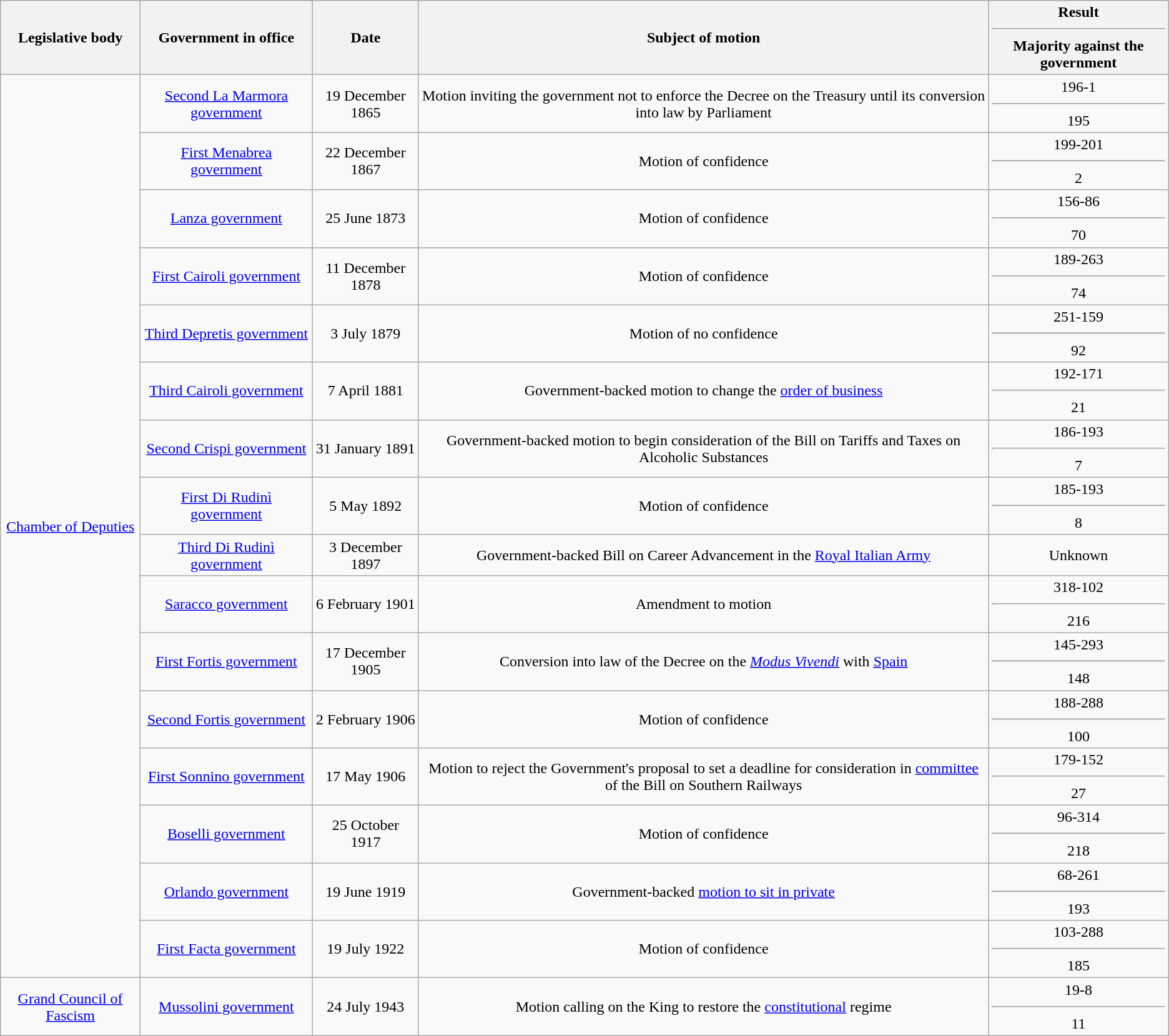<table class="wikitable sortable" style="text-align:center">
<tr>
<th>Legislative body</th>
<th>Government in office</th>
<th>Date</th>
<th>Subject of motion</th>
<th data-sort-type=number>Result<hr>Majority against the government</th>
</tr>
<tr>
<td rowspan=16><a href='#'>Chamber of Deputies</a></td>
<td><a href='#'>Second La Marmora government</a></td>
<td>19 December 1865</td>
<td>Motion inviting the government not to enforce the Decree on the Treasury until its conversion into law by Parliament</td>
<td data-sort-value=12>196-1<hr>195</td>
</tr>
<tr>
<td><a href='#'>First Menabrea government</a></td>
<td>22 December 1867</td>
<td>Motion of confidence</td>
<td data-sort-value=1>199-201<hr>2</td>
</tr>
<tr>
<td><a href='#'>Lanza government</a></td>
<td>25 June 1873</td>
<td>Motion of confidence</td>
<td data-sort-value=7>156-86<hr>70</td>
</tr>
<tr>
<td><a href='#'>First Cairoli government</a></td>
<td>11 December 1878</td>
<td>Motion of confidence</td>
<td data-sort-value=8>189-263<hr>74</td>
</tr>
<tr>
<td><a href='#'>Third Depretis government</a></td>
<td>3 July 1879</td>
<td>Motion of no confidence</td>
<td data-sort-value=9>251-159<hr>92</td>
</tr>
<tr>
<td><a href='#'>Third Cairoli government</a></td>
<td>7 April 1881</td>
<td>Government-backed motion to change the <a href='#'>order of business</a></td>
<td data-sort-value=5>192-171<hr>21</td>
</tr>
<tr>
<td><a href='#'>Second Crispi government</a></td>
<td>31 January 1891</td>
<td>Government-backed motion to begin consideration of the Bill on Tariffs and Taxes on Alcoholic Substances</td>
<td data-sort-value=2>186-193<hr>7</td>
</tr>
<tr>
<td><a href='#'>First Di Rudinì government</a></td>
<td>5 May 1892</td>
<td>Motion of confidence</td>
<td data-sort-value=2>185-193<hr>8</td>
</tr>
<tr>
<td><a href='#'>Third Di Rudinì government</a></td>
<td>3 December 1897</td>
<td>Government-backed Bill on Career Advancement in the <a href='#'>Royal Italian Army</a></td>
<td data-sort-value=15>Unknown</td>
</tr>
<tr>
<td><a href='#'>Saracco government</a></td>
<td>6 February 1901</td>
<td>Amendment to motion</td>
<td data-sort-value=13>318-102<hr>216</td>
</tr>
<tr>
<td><a href='#'>First Fortis government</a></td>
<td>17 December 1905</td>
<td>Conversion into law of the Decree on the <em><a href='#'>Modus Vivendi</a></em> with <a href='#'>Spain</a></td>
<td data-sort-value=9>145-293<hr>148</td>
</tr>
<tr>
<td><a href='#'>Second Fortis government</a></td>
<td>2 February 1906</td>
<td>Motion of confidence</td>
<td data-sort-value=10>188-288<hr>100</td>
</tr>
<tr>
<td><a href='#'>First Sonnino government</a></td>
<td>17 May 1906</td>
<td>Motion to reject the Government's proposal to set a deadline for consideration in <a href='#'>committee</a> of the Bill on Southern Railways</td>
<td data-sort-value=6>179-152<hr>27</td>
</tr>
<tr>
<td><a href='#'>Boselli government</a></td>
<td>25 October 1917</td>
<td>Motion of confidence</td>
<td data-sort-value=14>96-314<hr>218</td>
</tr>
<tr>
<td><a href='#'>Orlando government</a></td>
<td>19 June 1919</td>
<td>Government-backed <a href='#'>motion to sit in private</a></td>
<td data-sort-value=12>68-261<hr>193</td>
</tr>
<tr>
<td><a href='#'>First Facta government</a></td>
<td>19 July 1922</td>
<td>Motion of confidence</td>
<td data-sort-value=11>103-288<hr>185</td>
</tr>
<tr>
<td><a href='#'>Grand Council of Fascism</a></td>
<td><a href='#'>Mussolini government</a></td>
<td>24 July 1943</td>
<td>Motion calling on the King to restore the <a href='#'>constitutional</a> regime</td>
<td data-sort-value=4>19-8<hr>11</td>
</tr>
</table>
